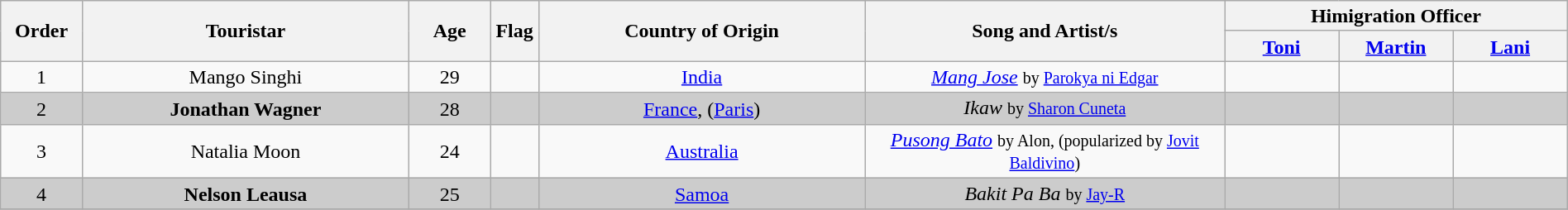<table class="wikitable" style="text-align:center; line-height:17px; width:100%;">
<tr>
<th scope="col" rowspan="2" width="05%">Order</th>
<th scope="col" rowspan="2" width="20%">Touristar</th>
<th scope="col" rowspan="2" width="05%">Age</th>
<th scope="col" rowspan="2" width="02%">Flag</th>
<th scope="col" rowspan="2" width="20%">Country of Origin</th>
<th scope="col" rowspan="2" width="22%">Song and Artist/s</th>
<th scope="col" colspan="3" width="28%">Himigration Officer</th>
</tr>
<tr>
<th width="07%"><a href='#'>Toni</a></th>
<th width="07%"><a href='#'>Martin</a></th>
<th width="07%"><a href='#'>Lani</a></th>
</tr>
<tr>
<td>1</td>
<td>Mango Singhi</td>
<td>29</td>
<td></td>
<td><a href='#'>India</a></td>
<td><em><a href='#'>Mang Jose</a></em> <small>by <a href='#'>Parokya ni Edgar</a></small></td>
<td></td>
<td></td>
<td></td>
</tr>
<tr style="background:#CCCCCC;">
<td>2</td>
<td><strong>Jonathan Wagner</strong></td>
<td>28</td>
<td></td>
<td><a href='#'>France</a>, (<a href='#'>Paris</a>)</td>
<td><em>Ikaw</em> <small>by <a href='#'>Sharon Cuneta</a></small></td>
<td></td>
<td></td>
<td></td>
</tr>
<tr>
<td>3</td>
<td>Natalia Moon</td>
<td>24</td>
<td></td>
<td><a href='#'>Australia</a></td>
<td><em><a href='#'>Pusong Bato</a></em> <small>by Alon, (popularized by <a href='#'>Jovit Baldivino</a>)</small></td>
<td></td>
<td></td>
<td></td>
</tr>
<tr style="background:#CCCCCC;">
<td>4</td>
<td><strong>Nelson Leausa</strong></td>
<td>25</td>
<td></td>
<td><a href='#'>Samoa</a></td>
<td><em>Bakit Pa Ba</em> <small>by <a href='#'>Jay-R</a></small></td>
<td></td>
<td></td>
<td></td>
</tr>
<tr>
</tr>
</table>
